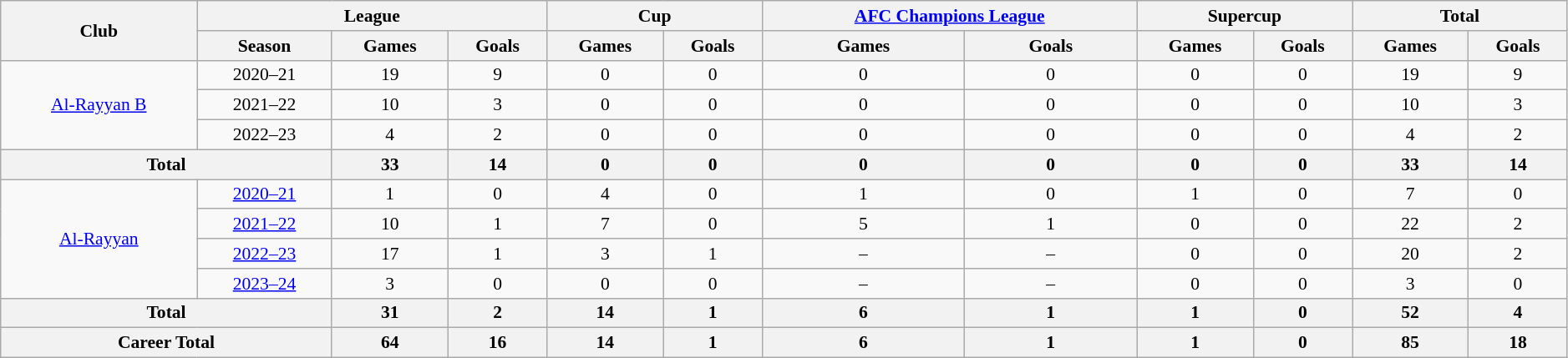<table class="wikitable" style="font-size:90%;width:99%;text-align:center;">
<tr>
<th rowspan="2">Club</th>
<th colspan="3">League</th>
<th colspan="2">Cup</th>
<th colspan="2"><a href='#'>AFC Champions League</a></th>
<th colspan="2">Supercup</th>
<th colspan="2">Total</th>
</tr>
<tr>
<th>Season</th>
<th>Games</th>
<th>Goals</th>
<th>Games</th>
<th>Goals</th>
<th>Games</th>
<th>Goals</th>
<th>Games</th>
<th>Goals</th>
<th>Games</th>
<th>Goals</th>
</tr>
<tr>
<td rowspan=3><a href='#'>Al-Rayyan B</a></td>
<td 2020–21 Qatar Gaz League U-23>2020–21</td>
<td>19</td>
<td>9</td>
<td>0</td>
<td>0</td>
<td>0</td>
<td>0</td>
<td>0</td>
<td>0</td>
<td>19</td>
<td>9</td>
</tr>
<tr>
<td>2021–22</td>
<td>10</td>
<td>3</td>
<td>0</td>
<td>0</td>
<td>0</td>
<td>0</td>
<td>0</td>
<td>0</td>
<td>10</td>
<td>3</td>
</tr>
<tr>
<td>2022–23</td>
<td>4</td>
<td>2</td>
<td>0</td>
<td>0</td>
<td>0</td>
<td>0</td>
<td>0</td>
<td>0</td>
<td>4</td>
<td>2</td>
</tr>
<tr>
<th colspan="2">Total</th>
<th>33</th>
<th>14</th>
<th>0</th>
<th>0</th>
<th>0</th>
<th>0</th>
<th>0</th>
<th>0</th>
<th>33</th>
<th>14</th>
</tr>
<tr>
<td rowspan=4><a href='#'>Al-Rayyan</a></td>
<td><a href='#'>2020–21</a></td>
<td>1</td>
<td>0</td>
<td>4</td>
<td>0</td>
<td>1</td>
<td>0</td>
<td>1</td>
<td>0</td>
<td>7</td>
<td>0</td>
</tr>
<tr>
<td><a href='#'>2021–22</a></td>
<td>10</td>
<td>1</td>
<td>7</td>
<td>0</td>
<td>5</td>
<td>1</td>
<td>0</td>
<td>0</td>
<td>22</td>
<td>2</td>
</tr>
<tr>
<td><a href='#'>2022–23</a></td>
<td>17</td>
<td>1</td>
<td>3</td>
<td>1</td>
<td>–</td>
<td>–</td>
<td>0</td>
<td>0</td>
<td>20</td>
<td>2</td>
</tr>
<tr>
<td><a href='#'>2023–24</a></td>
<td>3</td>
<td>0</td>
<td>0</td>
<td>0</td>
<td>–</td>
<td>–</td>
<td>0</td>
<td>0</td>
<td>3</td>
<td>0</td>
</tr>
<tr>
<th colspan="2">Total</th>
<th>31</th>
<th>2</th>
<th>14</th>
<th>1</th>
<th>6</th>
<th>1</th>
<th>1</th>
<th>0</th>
<th>52</th>
<th>4</th>
</tr>
<tr>
<th colspan="2">Career Total</th>
<th>64</th>
<th>16</th>
<th>14</th>
<th>1</th>
<th>6</th>
<th>1</th>
<th>1</th>
<th>0</th>
<th>85</th>
<th>18</th>
</tr>
</table>
